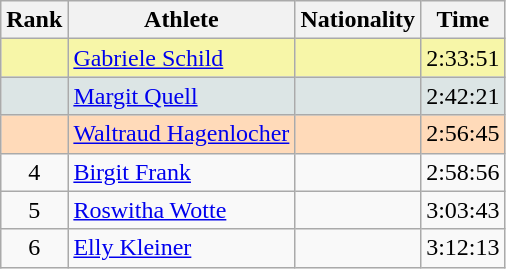<table class="wikitable sortable">
<tr>
<th>Rank</th>
<th>Athlete</th>
<th>Nationality</th>
<th>Time</th>
</tr>
<tr bgcolor=#F7F6A8>
<td align=center></td>
<td><a href='#'>Gabriele Schild</a></td>
<td></td>
<td>2:33:51</td>
</tr>
<tr bgcolor=#DCE5E5>
<td align=center></td>
<td><a href='#'>Margit Quell</a></td>
<td></td>
<td>2:42:21</td>
</tr>
<tr bgcolor=#FFDAB9>
<td align=center></td>
<td><a href='#'>Waltraud Hagenlocher</a></td>
<td></td>
<td>2:56:45</td>
</tr>
<tr>
<td align=center>4</td>
<td><a href='#'>Birgit Frank</a></td>
<td></td>
<td>2:58:56</td>
</tr>
<tr>
<td align=center>5</td>
<td><a href='#'>Roswitha Wotte</a></td>
<td></td>
<td>3:03:43</td>
</tr>
<tr>
<td align=center>6</td>
<td><a href='#'>Elly Kleiner</a></td>
<td></td>
<td>3:12:13</td>
</tr>
</table>
